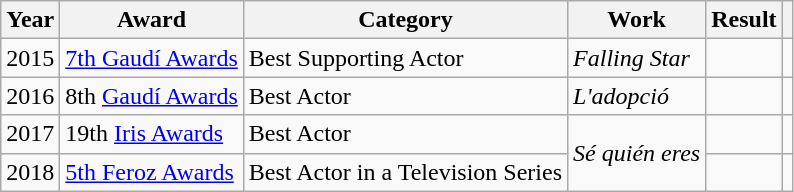<table class="wikitable sortable plainrowheaders">
<tr>
<th>Year</th>
<th>Award</th>
<th>Category</th>
<th>Work</th>
<th>Result</th>
<th scope="col" class="unsortable"></th>
</tr>
<tr>
<td align = "center">2015</td>
<td><a href='#'>7th Gaudí Awards</a></td>
<td>Best Supporting Actor</td>
<td><em>Falling Star</em></td>
<td></td>
<td align = "center"></td>
</tr>
<tr>
<td align = "center">2016</td>
<td>8th <a href='#'>Gaudí Awards</a></td>
<td>Best Actor</td>
<td><em>L'adopció</em></td>
<td></td>
<td align = "center"></td>
</tr>
<tr>
<td align = "center">2017</td>
<td>19th <a href='#'>Iris Awards</a></td>
<td>Best Actor</td>
<td rowspan = "2"><em>Sé quién eres</em></td>
<td></td>
<td align = "center"></td>
</tr>
<tr>
<td align = "center">2018</td>
<td><a href='#'>5th Feroz Awards</a></td>
<td>Best Actor in a Television Series</td>
<td></td>
<td align = "center"></td>
</tr>
</table>
